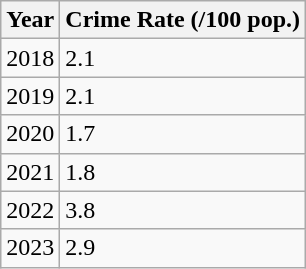<table class="wikitable">
<tr>
<th>Year</th>
<th>Crime Rate (/100 pop.)</th>
</tr>
<tr>
<td>2018</td>
<td>2.1</td>
</tr>
<tr>
<td>2019</td>
<td>2.1</td>
</tr>
<tr>
<td>2020</td>
<td>1.7</td>
</tr>
<tr>
<td>2021</td>
<td>1.8</td>
</tr>
<tr>
<td>2022</td>
<td>3.8</td>
</tr>
<tr>
<td>2023</td>
<td>2.9</td>
</tr>
</table>
